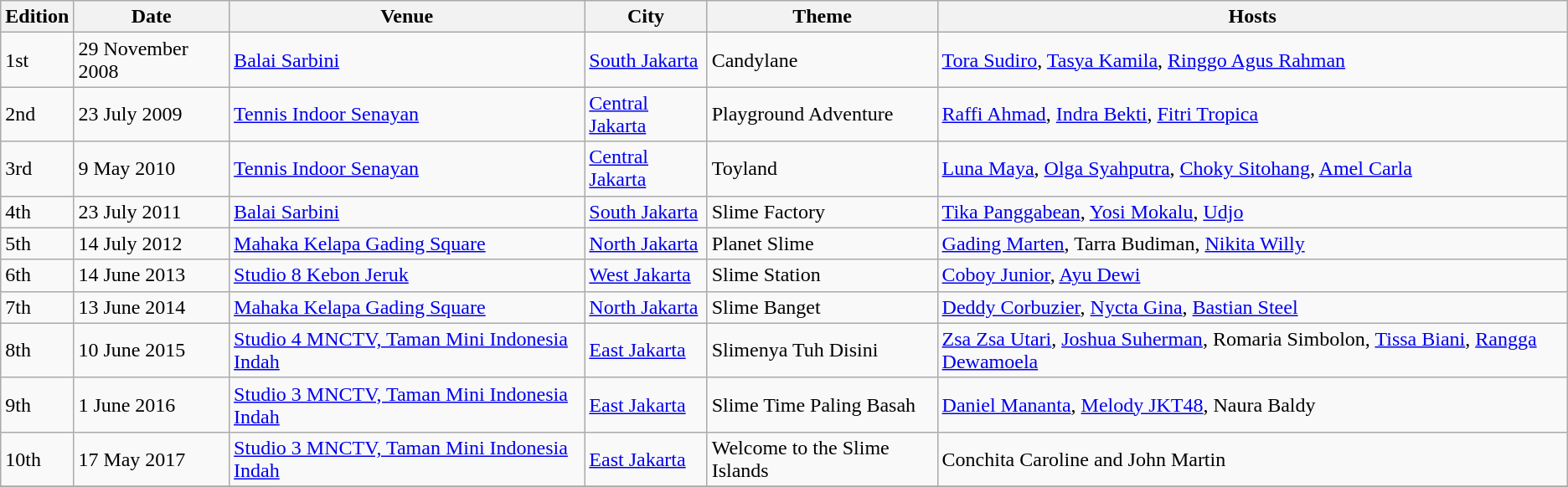<table class="wikitable">
<tr>
<th>Edition</th>
<th>Date</th>
<th>Venue</th>
<th>City</th>
<th>Theme</th>
<th>Hosts</th>
</tr>
<tr>
<td>1st</td>
<td>29 November 2008</td>
<td><a href='#'>Balai Sarbini</a></td>
<td><a href='#'>South Jakarta</a></td>
<td>Candylane</td>
<td><a href='#'>Tora Sudiro</a>, <a href='#'>Tasya Kamila</a>, <a href='#'>Ringgo Agus Rahman</a></td>
</tr>
<tr>
<td>2nd</td>
<td>23 July 2009</td>
<td><a href='#'>Tennis Indoor Senayan</a></td>
<td><a href='#'>Central Jakarta</a></td>
<td>Playground Adventure</td>
<td><a href='#'>Raffi Ahmad</a>, <a href='#'>Indra Bekti</a>, <a href='#'>Fitri Tropica</a></td>
</tr>
<tr>
<td>3rd</td>
<td>9 May 2010</td>
<td><a href='#'>Tennis Indoor Senayan</a></td>
<td><a href='#'>Central Jakarta</a></td>
<td>Toyland</td>
<td><a href='#'>Luna Maya</a>, <a href='#'>Olga Syahputra</a>, <a href='#'>Choky Sitohang</a>, <a href='#'>Amel Carla</a></td>
</tr>
<tr>
<td>4th</td>
<td>23 July 2011</td>
<td><a href='#'>Balai Sarbini</a></td>
<td><a href='#'>South Jakarta</a></td>
<td>Slime Factory</td>
<td><a href='#'>Tika Panggabean</a>, <a href='#'>Yosi Mokalu</a>, <a href='#'>Udjo</a></td>
</tr>
<tr>
<td>5th</td>
<td>14 July 2012</td>
<td><a href='#'>Mahaka Kelapa Gading Square</a></td>
<td><a href='#'>North Jakarta</a></td>
<td>Planet Slime</td>
<td><a href='#'>Gading Marten</a>, Tarra Budiman, <a href='#'>Nikita Willy</a></td>
</tr>
<tr>
<td>6th</td>
<td>14 June 2013</td>
<td><a href='#'>Studio 8 Kebon Jeruk</a></td>
<td><a href='#'>West Jakarta</a></td>
<td>Slime Station</td>
<td><a href='#'>Coboy Junior</a>, <a href='#'>Ayu Dewi</a></td>
</tr>
<tr>
<td>7th</td>
<td>13 June 2014</td>
<td><a href='#'>Mahaka Kelapa Gading Square</a></td>
<td><a href='#'>North Jakarta</a></td>
<td>Slime Banget</td>
<td><a href='#'>Deddy Corbuzier</a>, <a href='#'>Nycta Gina</a>, <a href='#'>Bastian Steel</a></td>
</tr>
<tr>
<td>8th</td>
<td>10 June 2015</td>
<td><a href='#'>Studio 4 MNCTV, Taman Mini Indonesia Indah</a></td>
<td><a href='#'>East Jakarta</a></td>
<td>Slimenya Tuh Disini</td>
<td><a href='#'>Zsa Zsa Utari</a>, <a href='#'>Joshua Suherman</a>, Romaria Simbolon, <a href='#'>Tissa Biani</a>, <a href='#'>Rangga Dewamoela</a></td>
</tr>
<tr>
<td>9th</td>
<td>1 June 2016</td>
<td><a href='#'>Studio 3 MNCTV, Taman Mini Indonesia Indah</a></td>
<td><a href='#'>East Jakarta</a></td>
<td>Slime Time Paling Basah</td>
<td><a href='#'>Daniel Mananta</a>, <a href='#'>Melody JKT48</a>, Naura Baldy</td>
</tr>
<tr>
<td>10th</td>
<td>17 May 2017</td>
<td><a href='#'>Studio 3 MNCTV, Taman Mini Indonesia Indah</a></td>
<td><a href='#'>East Jakarta</a></td>
<td>Welcome to the Slime Islands</td>
<td>Conchita Caroline and John Martin</td>
</tr>
<tr>
</tr>
</table>
